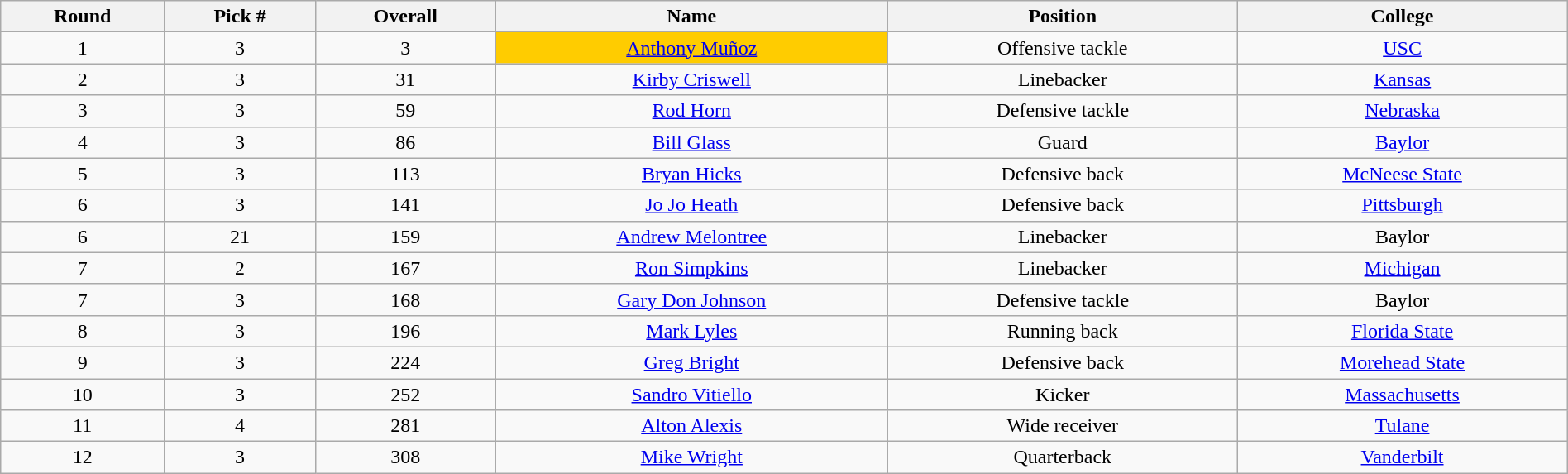<table class="wikitable sortable sortable" style="width: 100%; text-align:center">
<tr>
<th>Round</th>
<th>Pick #</th>
<th>Overall</th>
<th>Name</th>
<th>Position</th>
<th>College</th>
</tr>
<tr>
<td>1</td>
<td>3</td>
<td>3</td>
<td bgcolor=#FFCC00><a href='#'>Anthony Muñoz</a></td>
<td>Offensive tackle</td>
<td><a href='#'>USC</a></td>
</tr>
<tr>
<td>2</td>
<td>3</td>
<td>31</td>
<td><a href='#'>Kirby Criswell</a></td>
<td>Linebacker</td>
<td><a href='#'>Kansas</a></td>
</tr>
<tr>
<td>3</td>
<td>3</td>
<td>59</td>
<td><a href='#'>Rod Horn</a></td>
<td>Defensive tackle</td>
<td><a href='#'>Nebraska</a></td>
</tr>
<tr>
<td>4</td>
<td>3</td>
<td>86</td>
<td><a href='#'>Bill Glass</a></td>
<td>Guard</td>
<td><a href='#'>Baylor</a></td>
</tr>
<tr>
<td>5</td>
<td>3</td>
<td>113</td>
<td><a href='#'>Bryan Hicks</a></td>
<td>Defensive back</td>
<td><a href='#'>McNeese State</a></td>
</tr>
<tr>
<td>6</td>
<td>3</td>
<td>141</td>
<td><a href='#'>Jo Jo Heath</a></td>
<td>Defensive back</td>
<td><a href='#'>Pittsburgh</a></td>
</tr>
<tr>
<td>6</td>
<td>21</td>
<td>159</td>
<td><a href='#'>Andrew Melontree</a></td>
<td>Linebacker</td>
<td>Baylor</td>
</tr>
<tr>
<td>7</td>
<td>2</td>
<td>167</td>
<td><a href='#'>Ron Simpkins</a></td>
<td>Linebacker</td>
<td><a href='#'>Michigan</a></td>
</tr>
<tr>
<td>7</td>
<td>3</td>
<td>168</td>
<td><a href='#'>Gary Don Johnson</a></td>
<td>Defensive tackle</td>
<td>Baylor</td>
</tr>
<tr>
<td>8</td>
<td>3</td>
<td>196</td>
<td><a href='#'>Mark Lyles</a></td>
<td>Running back</td>
<td><a href='#'>Florida State</a></td>
</tr>
<tr>
<td>9</td>
<td>3</td>
<td>224</td>
<td><a href='#'>Greg Bright</a></td>
<td>Defensive back</td>
<td><a href='#'>Morehead State</a></td>
</tr>
<tr>
<td>10</td>
<td>3</td>
<td>252</td>
<td><a href='#'>Sandro Vitiello</a></td>
<td>Kicker</td>
<td><a href='#'>Massachusetts</a></td>
</tr>
<tr>
<td>11</td>
<td>4</td>
<td>281</td>
<td><a href='#'>Alton Alexis</a></td>
<td>Wide receiver</td>
<td><a href='#'>Tulane</a></td>
</tr>
<tr>
<td>12</td>
<td>3</td>
<td>308</td>
<td><a href='#'>Mike Wright</a></td>
<td>Quarterback</td>
<td><a href='#'>Vanderbilt</a></td>
</tr>
</table>
